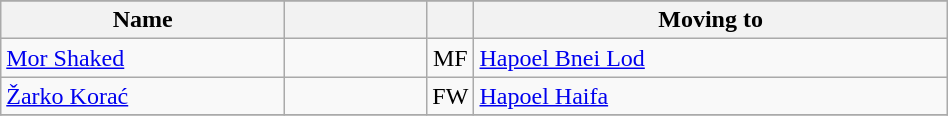<table class="wikitable" style="text-align: center; width:50%">
<tr>
</tr>
<tr>
<th width=30% align="center">Name</th>
<th width=15% align="center"></th>
<th width=5% align="center"></th>
<th width=50% align="center">Moving to</th>
</tr>
<tr>
<td align=left><a href='#'>Mor Shaked</a></td>
<td></td>
<td>MF</td>
<td align=left> <a href='#'>Hapoel Bnei Lod</a></td>
</tr>
<tr>
<td align=left><a href='#'>Žarko Korać</a></td>
<td></td>
<td>FW</td>
<td align=left> <a href='#'>Hapoel Haifa</a></td>
</tr>
<tr>
</tr>
</table>
